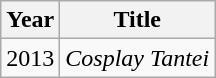<table class="wikitable">
<tr>
<th>Year</th>
<th>Title</th>
</tr>
<tr>
<td>2013</td>
<td><em>Cosplay Tantei</em></td>
</tr>
</table>
